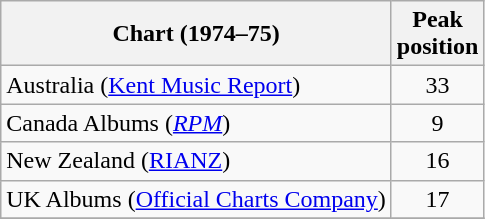<table class="wikitable">
<tr>
<th>Chart (1974–75)</th>
<th>Peak<br>position</th>
</tr>
<tr>
<td>Australia (<a href='#'>Kent Music Report</a>)</td>
<td align="center">33</td>
</tr>
<tr>
<td>Canada Albums (<em><a href='#'>RPM</a></em>)</td>
<td align="center">9</td>
</tr>
<tr>
<td>New Zealand (<a href='#'>RIANZ</a>)</td>
<td align="center">16</td>
</tr>
<tr>
<td>UK Albums (<a href='#'>Official Charts Company</a>)</td>
<td align="center">17</td>
</tr>
<tr>
</tr>
</table>
